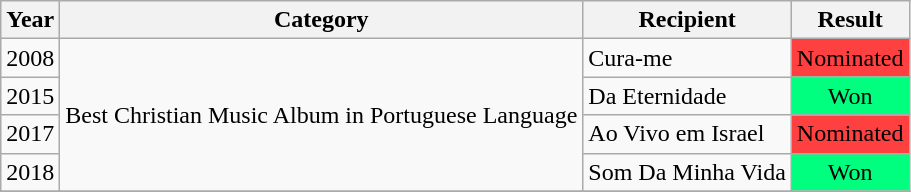<table class="wikitable">
<tr>
<th>Year</th>
<th>Category</th>
<th>Recipient</th>
<th>Result</th>
</tr>
<tr>
<td>2008</td>
<td rowspan="4">Best Christian Music Album in Portuguese Language</td>
<td>Cura-me</td>
<td style="background: #FF4040" align="center" class="table-yes2">Nominated</td>
</tr>
<tr>
<td>2015</td>
<td>Da Eternidade</td>
<td style="background: #00FF7F" align="center" class="table-yes2">Won</td>
</tr>
<tr>
<td>2017</td>
<td>Ao Vivo em Israel</td>
<td style="background: #FF4040" align="center" class="table-yes2">Nominated</td>
</tr>
<tr>
<td>2018</td>
<td>Som Da Minha Vida</td>
<td style="background: #00FF7F" align="center" class="table-yes2">Won</td>
</tr>
<tr>
</tr>
</table>
